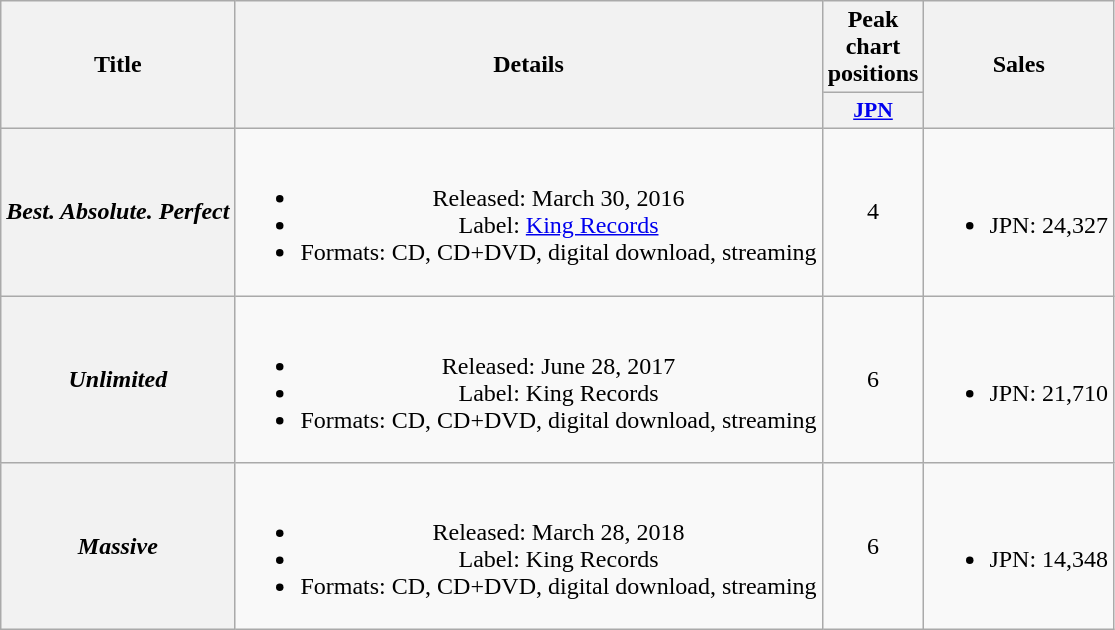<table class="wikitable plainrowheaders" style="text-align:center">
<tr>
<th scope="col" rowspan="2">Title</th>
<th scope="col" rowspan="2">Details</th>
<th scope="col">Peak chart positions</th>
<th scope="col" rowspan="2">Sales</th>
</tr>
<tr>
<th scope="col" style="width:3em;font-size:90%"><a href='#'>JPN</a><br></th>
</tr>
<tr>
<th scope="row"><em>Best. Absolute. Perfect</em></th>
<td><br><ul><li>Released: March 30, 2016</li><li>Label: <a href='#'>King Records</a></li><li>Formats: CD, CD+DVD, digital download, streaming</li></ul></td>
<td>4</td>
<td><br><ul><li>JPN: 24,327</li></ul></td>
</tr>
<tr>
<th scope="row"><em>Unlimited</em></th>
<td><br><ul><li>Released: June 28, 2017</li><li>Label: King Records</li><li>Formats: CD, CD+DVD, digital download, streaming</li></ul></td>
<td>6</td>
<td><br><ul><li>JPN: 21,710</li></ul></td>
</tr>
<tr>
<th scope="row"><em>Massive</em></th>
<td><br><ul><li>Released: March 28, 2018</li><li>Label: King Records</li><li>Formats: CD, CD+DVD, digital download, streaming</li></ul></td>
<td>6</td>
<td><br><ul><li>JPN: 14,348</li></ul></td>
</tr>
</table>
